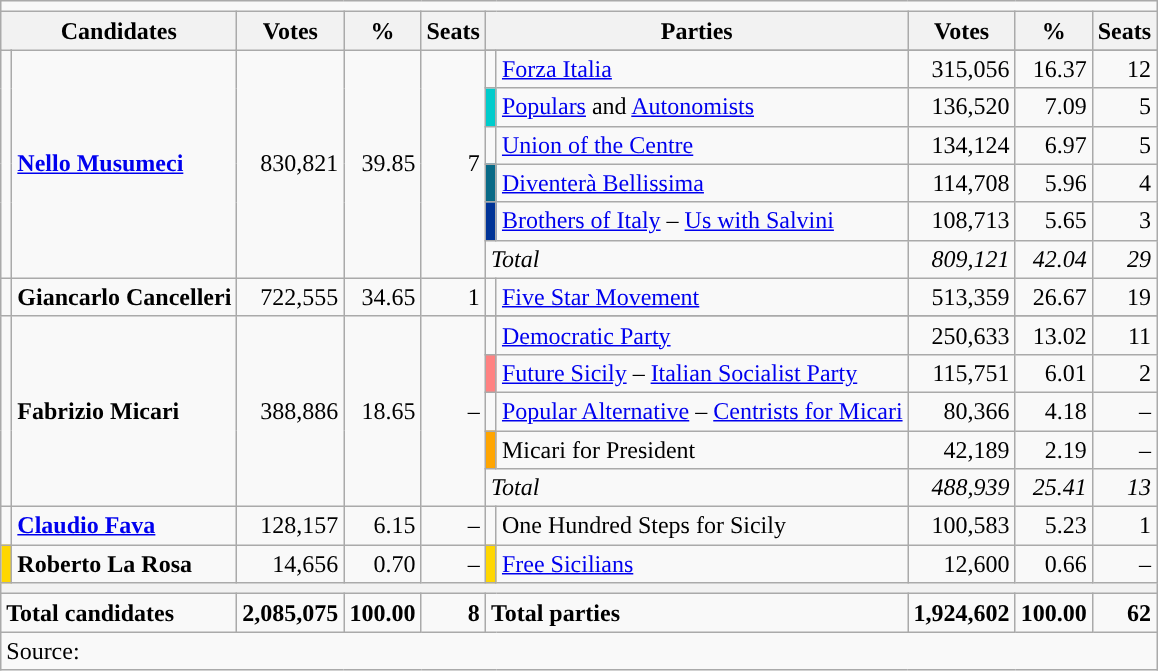<table class="wikitable">
<tr>
<td colspan=10></td>
</tr>
<tr>
<th colspan=2>Candidates</th>
<th>Votes</th>
<th>%</th>
<th>Seats</th>
<th colspan=2>Parties</th>
<th>Votes</th>
<th>%</th>
<th>Seats</th>
</tr>
<tr>
<td rowspan=7></td>
<td rowspan=7><strong><a href='#'>Nello Musumeci</a></strong></td>
<td rowspan=7 align=right>830,821</td>
<td rowspan=7 align=right>39.85</td>
<td rowspan=7 align=right>7</td>
</tr>
<tr>
<td></td>
<td><a href='#'>Forza Italia</a></td>
<td align=right>315,056</td>
<td align=right>16.37</td>
<td align=right>12</td>
</tr>
<tr>
<td bgcolor="#00CCCC"></td>
<td><a href='#'>Populars</a> and <a href='#'>Autonomists</a></td>
<td align=right>136,520</td>
<td align=right>7.09</td>
<td align=right>5</td>
</tr>
<tr>
<td></td>
<td><a href='#'>Union of the Centre</a></td>
<td align=right>134,124</td>
<td align=right>6.97</td>
<td align=right>5</td>
</tr>
<tr>
<td bgcolor="#086A87"></td>
<td><a href='#'>Diventerà Bellissima</a></td>
<td align=right>114,708</td>
<td align=right>5.96</td>
<td align=right>4</td>
</tr>
<tr>
<td bgcolor="#003397"></td>
<td><a href='#'>Brothers of Italy</a> – <a href='#'>Us with Salvini</a></td>
<td align=right>108,713</td>
<td align=right>5.65</td>
<td align=right>3</td>
</tr>
<tr>
<td colspan=2><em>Total</em></td>
<td align=right><em>809,121</em></td>
<td align=right><em>42.04 </em></td>
<td align=right><em>29</em></td>
</tr>
<tr>
<td></td>
<td><strong>Giancarlo Cancelleri</strong></td>
<td align=right>722,555</td>
<td align=right>34.65</td>
<td align=right>1</td>
<td></td>
<td><a href='#'>Five Star Movement</a></td>
<td align=right>513,359</td>
<td align=right>26.67</td>
<td align=right>19</td>
</tr>
<tr>
<td rowspan=6></td>
<td rowspan=6><strong>Fabrizio Micari</strong></td>
<td rowspan=6 align=right>388,886</td>
<td rowspan=6 align=right>18.65</td>
<td rowspan=6 align=right>–</td>
</tr>
<tr>
<td></td>
<td><a href='#'>Democratic Party</a></td>
<td align=right>250,633</td>
<td align=right>13.02</td>
<td align=right>11</td>
</tr>
<tr>
<td bgcolor="#FF8282"></td>
<td><a href='#'>Future Sicily</a> – <a href='#'>Italian Socialist Party</a></td>
<td align=right>115,751</td>
<td align=right>6.01</td>
<td align=right>2</td>
</tr>
<tr>
<td></td>
<td><a href='#'>Popular Alternative</a> – <a href='#'>Centrists for Micari</a></td>
<td align=right>80,366</td>
<td align=right>4.18</td>
<td align=right>–</td>
</tr>
<tr>
<td bgcolor="orange"></td>
<td>Micari for President</td>
<td align=right>42,189</td>
<td align=right>2.19</td>
<td align=right>–</td>
</tr>
<tr>
<td colspan=2><em>Total</em></td>
<td align=right><em>488,939</em></td>
<td align=right><em>25.41</em></td>
<td align=right><em>13</em></td>
</tr>
<tr>
<td></td>
<td><strong><a href='#'>Claudio Fava</a></strong></td>
<td align=right>128,157</td>
<td align=right>6.15</td>
<td align=right>–</td>
<td></td>
<td>One Hundred Steps for Sicily</td>
<td align=right>100,583</td>
<td align=right>5.23</td>
<td align=right>1</td>
</tr>
<tr>
<td bgcolor="gold"></td>
<td><strong>Roberto La Rosa</strong></td>
<td align=right>14,656</td>
<td align=right>0.70</td>
<td align=right>–</td>
<td bgcolor="gold"></td>
<td><a href='#'>Free Sicilians</a></td>
<td align=right>12,600</td>
<td align=right>0.66</td>
<td align=right>–</td>
</tr>
<tr>
<th colspan=10></th>
</tr>
<tr>
<td colspan=2><strong>Total candidates</strong></td>
<td align=right><strong>2,085,075 </strong></td>
<td align=right><strong>100.00</strong></td>
<td align=right><strong>8</strong></td>
<td colspan=2><strong>Total parties</strong></td>
<td align=right><strong>1,924,602 </strong></td>
<td align=right><strong>100.00</strong></td>
<td align=right><strong>62 </strong></td>
</tr>
<tr>
<td colspan=10>Source: </td>
</tr>
</table>
